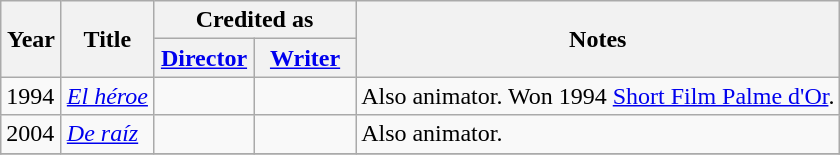<table class="wikitable">
<tr>
<th rowspan="2" style="width:33px;">Year</th>
<th rowspan="2">Title</th>
<th colspan="2">Credited as</th>
<th class="unsortable" rowspan="2">Notes</th>
</tr>
<tr>
<th width=60><a href='#'>Director</a></th>
<th width=60><a href='#'>Writer</a></th>
</tr>
<tr>
<td>1994</td>
<td><em><a href='#'>El héroe</a></em></td>
<td></td>
<td></td>
<td>Also animator. Won 1994 <a href='#'>Short Film Palme d'Or</a>.</td>
</tr>
<tr>
<td>2004</td>
<td><em><a href='#'>De raíz</a></em></td>
<td></td>
<td></td>
<td>Also animator.</td>
</tr>
<tr>
</tr>
</table>
